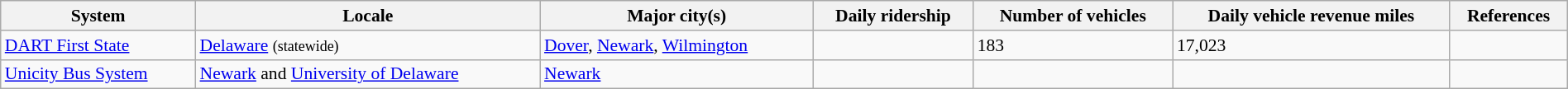<table class="wikitable sortable" style="font-size: 90%; width: 100%">
<tr>
<th>System</th>
<th>Locale</th>
<th>Major city(s)</th>
<th>Daily ridership</th>
<th>Number of vehicles</th>
<th>Daily vehicle revenue miles</th>
<th>References</th>
</tr>
<tr>
<td><a href='#'>DART First State</a></td>
<td><a href='#'>Delaware</a> <small>(statewide)</small></td>
<td><a href='#'>Dover</a>, <a href='#'>Newark</a>, <a href='#'>Wilmington</a></td>
<td></td>
<td>183</td>
<td>17,023</td>
<td></td>
</tr>
<tr>
<td><a href='#'>Unicity Bus System</a></td>
<td><a href='#'>Newark</a> and <a href='#'>University of Delaware</a></td>
<td><a href='#'>Newark</a></td>
<td></td>
<td></td>
<td></td>
<td></td>
</tr>
</table>
